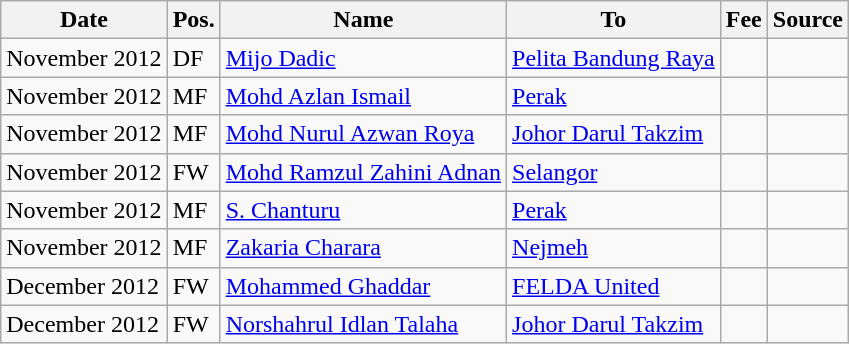<table class="wikitable">
<tr>
<th>Date</th>
<th>Pos.</th>
<th>Name</th>
<th>To</th>
<th>Fee</th>
<th>Source</th>
</tr>
<tr>
<td>November 2012</td>
<td>DF</td>
<td> <a href='#'>Mijo Dadic</a></td>
<td> <a href='#'>Pelita Bandung Raya</a></td>
<td></td>
<td></td>
</tr>
<tr>
<td>November 2012</td>
<td>MF</td>
<td>  <a href='#'>Mohd Azlan Ismail</a></td>
<td>  <a href='#'>Perak</a></td>
<td></td>
<td></td>
</tr>
<tr>
<td>November 2012</td>
<td>MF</td>
<td>  <a href='#'>Mohd Nurul Azwan Roya</a></td>
<td>  <a href='#'>Johor Darul Takzim</a></td>
<td></td>
<td></td>
</tr>
<tr>
<td>November 2012</td>
<td>FW</td>
<td>  <a href='#'>Mohd Ramzul Zahini Adnan</a></td>
<td>  <a href='#'>Selangor</a></td>
<td></td>
<td></td>
</tr>
<tr>
<td>November 2012</td>
<td>MF</td>
<td>  <a href='#'>S. Chanturu</a></td>
<td>  <a href='#'>Perak</a></td>
<td></td>
<td></td>
</tr>
<tr>
<td>November 2012</td>
<td>MF</td>
<td> <a href='#'>Zakaria Charara</a></td>
<td> <a href='#'>Nejmeh</a></td>
<td></td>
<td></td>
</tr>
<tr>
<td>December 2012</td>
<td>FW</td>
<td> <a href='#'>Mohammed Ghaddar</a></td>
<td> <a href='#'>FELDA United</a></td>
<td></td>
<td></td>
</tr>
<tr>
<td>December 2012</td>
<td>FW</td>
<td>  <a href='#'>Norshahrul Idlan Talaha</a></td>
<td> <a href='#'>Johor Darul Takzim</a></td>
<td></td>
<td></td>
</tr>
</table>
